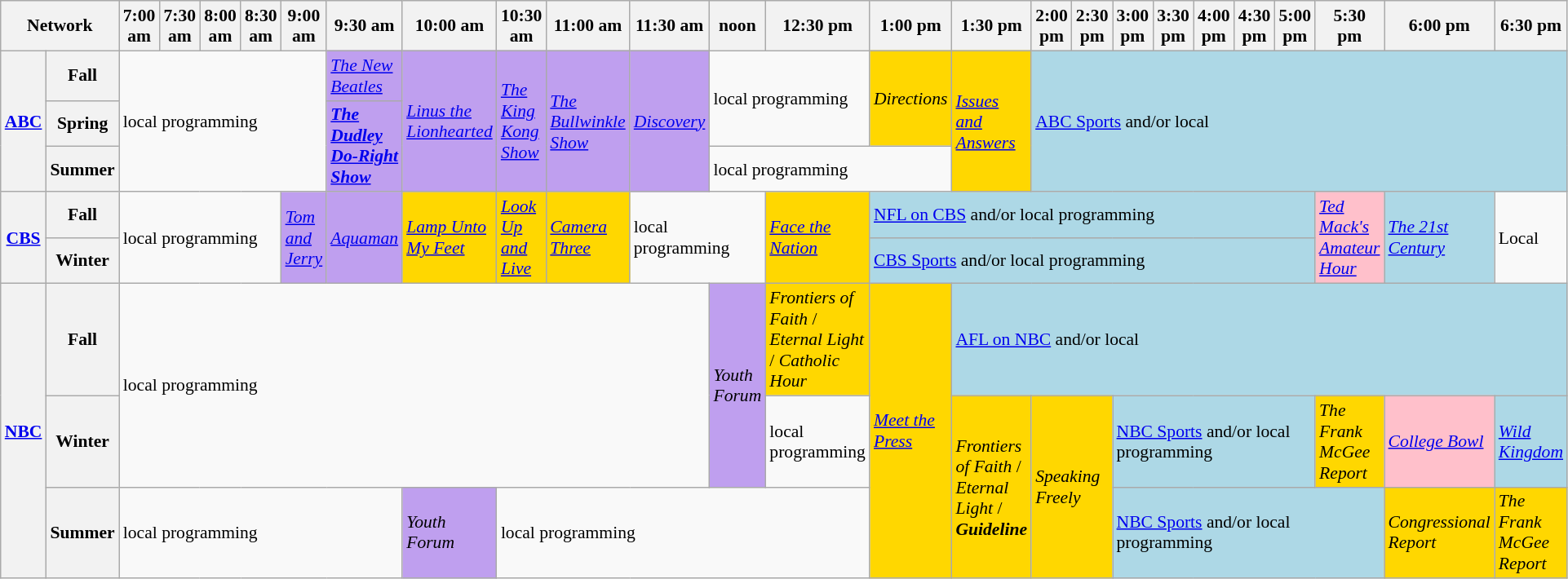<table class=wikitable style="font-size:90%">
<tr>
<th width="1.5%" bgcolor="#C0C0C0" colspan="2">Network</th>
<th width="13%" bgcolor="#C0C0C0">7:00 am</th>
<th width="14%" bgcolor="#C0C0C0">7:30 am</th>
<th width="13%" bgcolor="#C0C0C0">8:00 am</th>
<th width="14%" bgcolor="#C0C0C0">8:30 am</th>
<th width="13%" bgcolor="#C0C0C0">9:00 am</th>
<th width="14%" bgcolor="#C0C0C0">9:30 am</th>
<th width="13%" bgcolor="#C0C0C0">10:00 am</th>
<th width="14%" bgcolor="#C0C0C0">10:30 am</th>
<th width="13%" bgcolor="#C0C0C0">11:00 am</th>
<th width="14%" bgcolor="#C0C0C0">11:30 am</th>
<th width="13%" bgcolor="#C0C0C0">noon</th>
<th width="14%" bgcolor="#C0C0C0">12:30 pm</th>
<th width="13%" bgcolor="#C0C0C0">1:00 pm</th>
<th width="14%" bgcolor="#C0C0C0">1:30 pm</th>
<th width="13%" bgcolor="#C0C0C0">2:00 pm</th>
<th width="14%" bgcolor="#C0C0C0">2:30 pm</th>
<th width="13%" bgcolor="#C0C0C0">3:00 pm</th>
<th width="14%" bgcolor="#C0C0C0">3:30 pm</th>
<th width="13%" bgcolor="#C0C0C0">4:00 pm</th>
<th width="14%" bgcolor="#C0C0C0">4:30 pm</th>
<th width="13%" bgcolor="#C0C0C0">5:00 pm</th>
<th width="14%" bgcolor="#C0C0C0">5:30 pm</th>
<th width="13%" bgcolor="#C0C0C0">6:00 pm</th>
<th width="14%" bgcolor="#C0C0C0">6:30 pm</th>
</tr>
<tr>
<th bgcolor="#C0C0C0" rowspan=3><a href='#'>ABC</a></th>
<th bgcolor=#C0C0C0>Fall</th>
<td colspan="5"rowspan=3>local programming</td>
<td rowspan=1 bgcolor=bf9fef><em><a href='#'>The New Beatles</a></em> </td>
<td rowspan=3 bgcolor=bf9fef><em><a href='#'>Linus the Lionhearted</a></em></td>
<td rowspan=3 bgcolor=bf9fef><em><a href='#'>The King Kong Show</a></em> </td>
<td rowspan=3 bgcolor=bf9fef><em><a href='#'>The Bullwinkle Show</a></em> </td>
<td rowspan=3 bgcolor=bf9fef><em><a href='#'>Discovery</a></em></td>
<td colspan="2" rowspan=2>local programming</td>
<td bgcolor="gold" rowspan=2><em>Directions</em></td>
<td bgcolor="gold" rowspan=3><em><a href='#'>Issues and Answers</a></em></td>
<td bgcolor="lightblue" colspan=10 rowspan=3><a href='#'>ABC Sports</a> and/or local</td>
</tr>
<tr>
<th bgcolor=#C0C0C0>Spring</th>
<td bgcolor="bf9fef" rowspan=2><strong><em><a href='#'>The Dudley Do-Right Show</a></em></strong></td>
</tr>
<tr>
<th bgcolor=#C0C0C0>Summer</th>
<td colspan="3">local programming</td>
</tr>
<tr>
<th bgcolor="#C0C0C0" rowspan=2><a href='#'>CBS</a></th>
<th bgcolor=#C0C0C0>Fall</th>
<td colspan="4" rowspan=2>local programming</td>
<td rowspan="2" bgcolor="bf9fef"><em><a href='#'>Tom and Jerry</a></em></td>
<td rowspan="2" bgcolor="bf9fef"><em><a href='#'>Aquaman</a></em></td>
<td bgcolor=gold rowspan=2><em><a href='#'>Lamp Unto My Feet</a></em></td>
<td bgcolor="gold" rowspan=2><em><a href='#'>Look Up and Live</a></em></td>
<td bgcolor="gold" rowspan=2><em><a href='#'>Camera Three</a></em></td>
<td colspan=2 rowspan=2>local programming</td>
<td bgcolor="gold" rowspan=2><em><a href='#'>Face the Nation</a></em></td>
<td bgcolor="lightblue" colspan=9><a href='#'>NFL on CBS</a> and/or local programming</td>
<td bgcolor="pink" rowspan=2><em><a href='#'>Ted Mack's Amateur Hour</a></em></td>
<td bgcolor="lightblue" rowspan=2><em><a href='#'>The 21st Century</a></em></td>
<td rowspan=2>Local</td>
</tr>
<tr>
<th bgcolor=#C0C0C0>Winter</th>
<td bgcolor="lightblue" colspan=9><a href='#'>CBS Sports</a> and/or local programming</td>
</tr>
<tr>
<th bgcolor="#C0C0C0" rowspan=3><a href='#'>NBC</a></th>
<th bgcolor=#C0C0C0>Fall</th>
<td colspan="10" rowspan=2>local programming</td>
<td bgcolor="bf9fef" rowspan=2><em>Youth Forum</em></td>
<td bgcolor="gold"><em>Frontiers of Faith</em> / <em>Eternal Light</em> / <em>Catholic Hour</em></td>
<td bgcolor="gold" rowspan=3><em><a href='#'>Meet the Press</a></em></td>
<td bgcolor=lightblue colspan=11><a href='#'>AFL on NBC</a> and/or local</td>
</tr>
<tr>
<th bgcolor=#C0C0C0>Winter</th>
<td>local programming</td>
<td bgcolor="gold" rowspan=2><em>Frontiers of Faith</em> / <em>Eternal Light</em> / <strong><em>Guideline</em></strong></td>
<td bgcolor="gold" colspan="2" rowspan=2><em>Speaking Freely</em></td>
<td bgcolor="lightblue" colspan=5><a href='#'>NBC Sports</a> and/or local programming</td>
<td bgcolor="gold"><em>The Frank McGee Report</em></td>
<td bgcolor="pink"><em><a href='#'>College Bowl</a></em></td>
<td bgcolor="lightblue"><em><a href='#'>Wild Kingdom</a></em></td>
</tr>
<tr>
<th bgcolor=#C0C0C0>Summer</th>
<td colspan="6" rowspan=5>local programming</td>
<td bgcolor="bf9fef" rowspan=5><em>Youth Forum</em></td>
<td colspan="5" rowspan=5>local programming</td>
<td bgcolor="lightblue" colspan=6><a href='#'>NBC Sports</a> and/or local programming</td>
<td bgcolor="gold"><em>Congressional Report</em></td>
<td bgcolor="gold"><em>The Frank McGee Report</em></td>
</tr>
</table>
